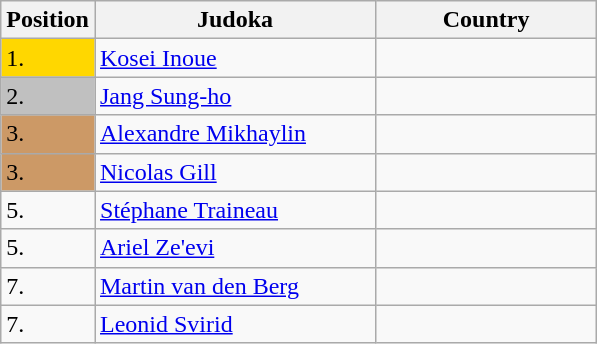<table class=wikitable>
<tr>
<th>Position</th>
<th width=180>Judoka</th>
<th width=140>Country</th>
</tr>
<tr>
<td bgcolor=gold>1.</td>
<td><a href='#'>Kosei Inoue</a></td>
<td></td>
</tr>
<tr>
<td bgcolor=silver>2.</td>
<td><a href='#'>Jang Sung-ho</a></td>
<td></td>
</tr>
<tr>
<td bgcolor=CC9966>3.</td>
<td><a href='#'>Alexandre Mikhaylin</a></td>
<td></td>
</tr>
<tr>
<td bgcolor=CC9966>3.</td>
<td><a href='#'>Nicolas Gill</a></td>
<td></td>
</tr>
<tr>
<td>5.</td>
<td><a href='#'>Stéphane Traineau</a></td>
<td></td>
</tr>
<tr>
<td>5.</td>
<td><a href='#'>Ariel Ze'evi</a></td>
<td></td>
</tr>
<tr>
<td>7.</td>
<td><a href='#'>Martin van den Berg</a></td>
<td></td>
</tr>
<tr>
<td>7.</td>
<td><a href='#'>Leonid Svirid</a></td>
<td></td>
</tr>
</table>
